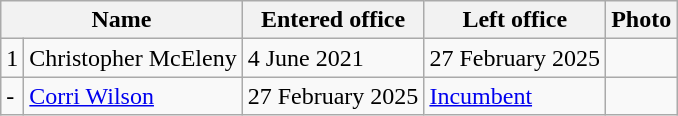<table class="wikitable">
<tr>
<th colspan="2">Name</th>
<th>Entered office</th>
<th>Left office</th>
<th>Photo</th>
</tr>
<tr>
<td>1</td>
<td>Christopher McEleny<br></td>
<td>4 June 2021</td>
<td>27 February 2025</td>
<td></td>
</tr>
<tr>
<td>-</td>
<td><a href='#'>Corri Wilson</a><br></td>
<td>27 February 2025</td>
<td><a href='#'>Incumbent</a></td>
<td></td>
</tr>
</table>
